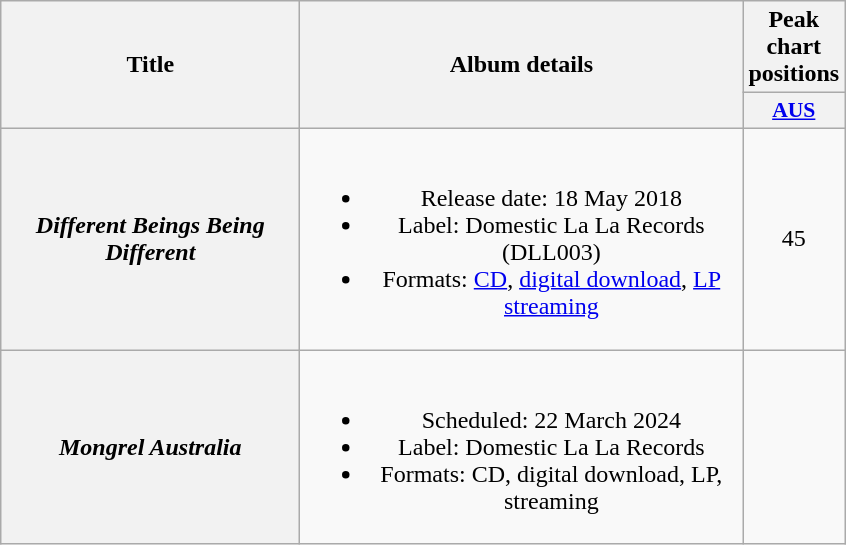<table class="wikitable plainrowheaders" style="text-align:center;">
<tr>
<th style="width:12em;" rowspan="2">Title</th>
<th style="width:18em;" rowspan="2">Album details</th>
<th scope="col">Peak chart positions</th>
</tr>
<tr>
<th scope="col" style="width:3em;font-size:90%;"><a href='#'>AUS</a><br></th>
</tr>
<tr>
<th scope="row"><em>Different Beings Being Different</em></th>
<td><br><ul><li>Release date: 18 May 2018</li><li>Label: Domestic La La Records (DLL003)</li><li>Formats: <a href='#'>CD</a>, <a href='#'>digital download</a>, <a href='#'>LP</a> <a href='#'>streaming</a></li></ul></td>
<td>45</td>
</tr>
<tr>
<th scope="row"><em>Mongrel Australia</em></th>
<td><br><ul><li>Scheduled: 22 March 2024</li><li>Label: Domestic La La Records</li><li>Formats: CD, digital download, LP, streaming</li></ul></td>
<td></td>
</tr>
</table>
